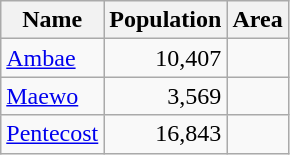<table class="wikitable sortable">
<tr>
<th>Name</th>
<th>Population</th>
<th>Area</th>
</tr>
<tr>
<td><a href='#'>Ambae</a></td>
<td style=text-align:right>10,407</td>
<td></td>
</tr>
<tr>
<td><a href='#'>Maewo</a></td>
<td style=text-align:right>3,569</td>
<td></td>
</tr>
<tr>
<td><a href='#'>Pentecost</a></td>
<td style=text-align:right>16,843</td>
<td></td>
</tr>
</table>
